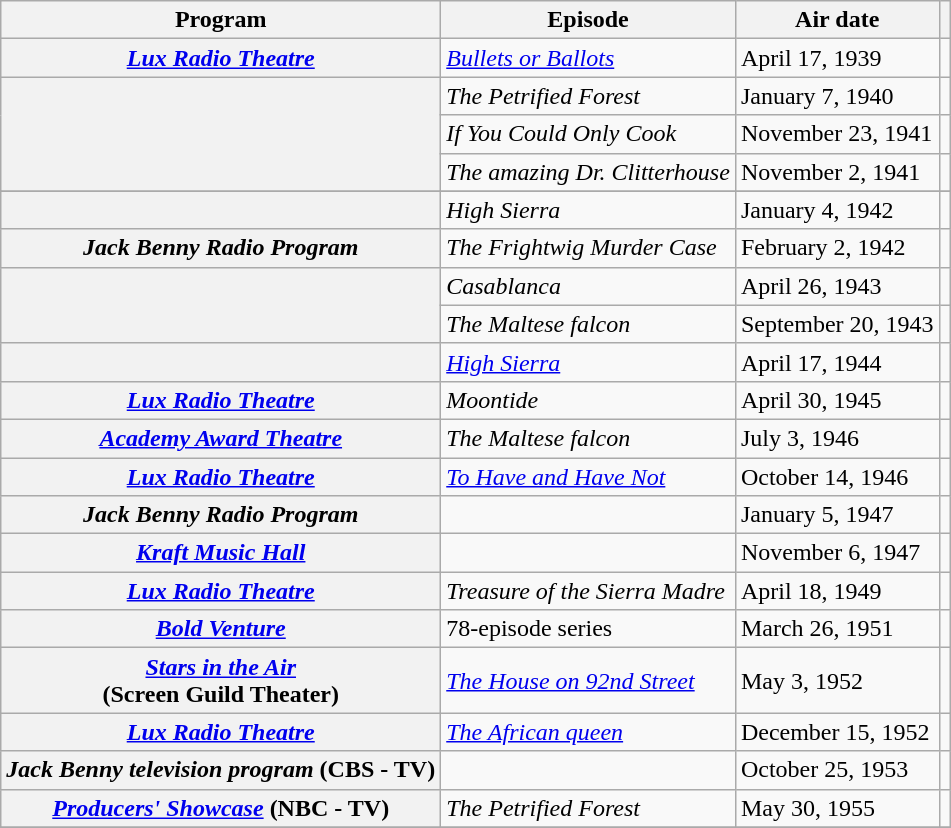<table class="wikitable plainrowheaders sortable" style="margin-right: 0;">
<tr>
<th scope="col">Program</th>
<th scope="col">Episode</th>
<th scope="col">Air date</th>
<th scope="col" class="unsortable"></th>
</tr>
<tr>
<th scope="row"><em><a href='#'>Lux Radio Theatre</a></em></th>
<td><em><a href='#'>Bullets or Ballots</a></em></td>
<td>April 17, 1939</td>
<td align="center"></td>
</tr>
<tr>
<th rowspan="3" scope="row"><em></em></th>
<td><em>The Petrified Forest</em></td>
<td>January 7, 1940</td>
<td align="center"></td>
</tr>
<tr>
<td><em>If You Could Only Cook</em></td>
<td>November 23, 1941</td>
<td align="center"></td>
</tr>
<tr>
<td><em>The amazing Dr. Clitterhouse</em></td>
<td>November 2, 1941</td>
<td align="center"></td>
</tr>
<tr>
</tr>
<tr>
<th scope="row"><em></em></th>
<td><em>High Sierra</em></td>
<td>January 4, 1942</td>
<td align="center"></td>
</tr>
<tr>
<th scope="row"><em>Jack Benny Radio Program</em></th>
<td><em>The Frightwig Murder Case</em></td>
<td>February 2, 1942</td>
<td align="center"></td>
</tr>
<tr>
<th rowspan="2" scope="row"></th>
<td><em>Casablanca</em></td>
<td>April 26, 1943</td>
<td align="center"></td>
</tr>
<tr>
<td><em>The Maltese falcon</em></td>
<td>September 20, 1943</td>
<td align="center"></td>
</tr>
<tr>
<th scope="row"><em></em></th>
<td><em><a href='#'>High Sierra</a></em></td>
<td>April 17, 1944</td>
<td align="center"></td>
</tr>
<tr>
<th scope="row"><em><a href='#'>Lux Radio Theatre</a></em></th>
<td><em>Moontide</em></td>
<td>April 30, 1945</td>
<td align="center"></td>
</tr>
<tr>
<th scope="row"><em><a href='#'>Academy Award Theatre</a></em></th>
<td><em>The Maltese falcon</em></td>
<td>July 3, 1946</td>
<td align="center"></td>
</tr>
<tr>
<th scope="row"><em><a href='#'>Lux Radio Theatre</a></em></th>
<td><em><a href='#'>To Have and Have Not</a></em></td>
<td>October 14, 1946</td>
<td align="center"></td>
</tr>
<tr>
<th scope="row"><em>Jack Benny Radio Program</em></th>
<td></td>
<td>January 5, 1947</td>
<td align="center"></td>
</tr>
<tr>
<th scope="row"><em><a href='#'>Kraft Music Hall</a></em></th>
<td></td>
<td>November 6, 1947</td>
<td align="center"></td>
</tr>
<tr>
<th scope="row"><em><a href='#'>Lux Radio Theatre</a></em></th>
<td><em>Treasure of the Sierra Madre</em></td>
<td>April 18, 1949</td>
<td align="center"></td>
</tr>
<tr>
<th scope="row"><em><a href='#'>Bold Venture</a></em></th>
<td>78-episode series</td>
<td>March 26, 1951</td>
<td align="center"></td>
</tr>
<tr>
<th scope="row"><em><a href='#'>Stars in the Air</a></em><br>(Screen Guild Theater)</th>
<td><em><a href='#'>The House on 92nd Street</a></em></td>
<td>May 3, 1952</td>
<td align="center"></td>
</tr>
<tr>
<th scope="row"><em><a href='#'>Lux Radio Theatre</a></em></th>
<td><em><a href='#'>The African queen</a></em></td>
<td>December 15, 1952</td>
<td align="center"></td>
</tr>
<tr>
<th scope="row"><em>Jack Benny television program</em> (CBS - TV)</th>
<td></td>
<td>October 25, 1953</td>
<td align="center"></td>
</tr>
<tr>
<th scope="row"><em><a href='#'>Producers' Showcase</a></em> (NBC - TV)</th>
<td><em>The Petrified Forest</em></td>
<td>May 30, 1955</td>
<td align="center"></td>
</tr>
<tr>
</tr>
</table>
